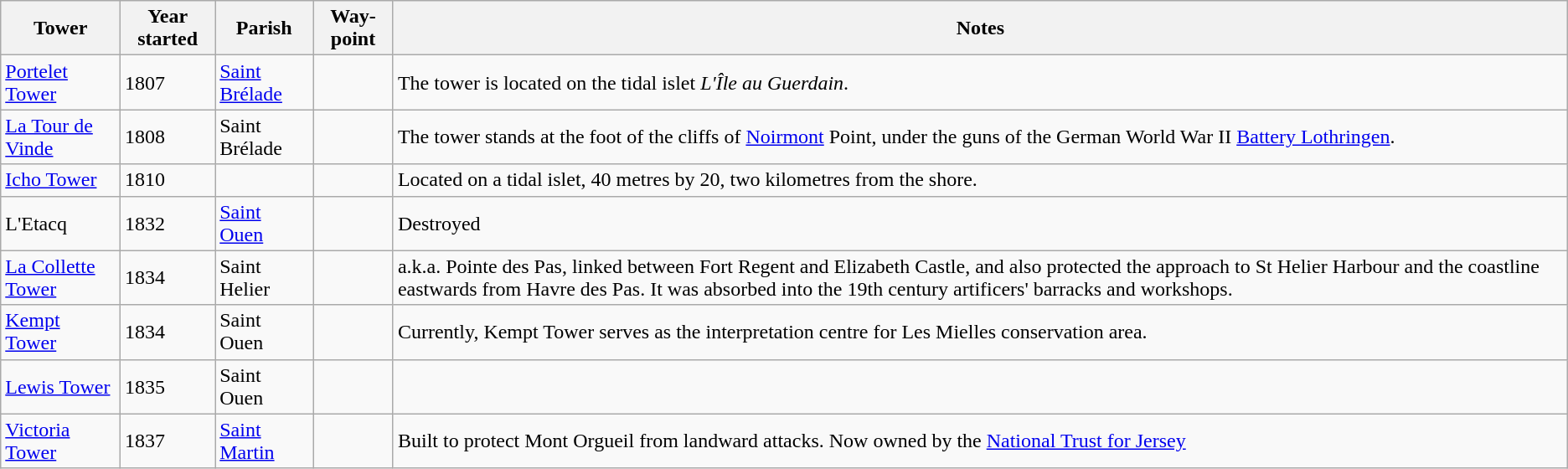<table class="wikitable">
<tr>
<th>Tower</th>
<th>Year started</th>
<th>Parish</th>
<th>Way-point</th>
<th>Notes</th>
</tr>
<tr>
<td><a href='#'>Portelet Tower</a></td>
<td>1807</td>
<td><a href='#'>Saint Brélade</a></td>
<td></td>
<td>The tower is located on the tidal islet <em>L'Île au Guerdain</em>.</td>
</tr>
<tr>
<td><a href='#'>La Tour de Vinde</a></td>
<td>1808</td>
<td>Saint Brélade</td>
<td></td>
<td>The tower stands at the foot of the cliffs of <a href='#'>Noirmont</a> Point, under the guns of the German World War II <a href='#'>Battery Lothringen</a>.</td>
</tr>
<tr>
<td><a href='#'>Icho Tower</a></td>
<td>1810</td>
<td></td>
<td></td>
<td>Located on a tidal islet, 40 metres by 20, two kilometres from the shore.</td>
</tr>
<tr>
<td>L'Etacq</td>
<td>1832</td>
<td><a href='#'>Saint Ouen</a></td>
<td></td>
<td>Destroyed</td>
</tr>
<tr>
<td><a href='#'>La Collette Tower</a></td>
<td>1834</td>
<td>Saint Helier</td>
<td></td>
<td>a.k.a. Pointe des Pas, linked between Fort Regent and Elizabeth Castle, and also protected the approach to St Helier Harbour and the coastline eastwards from Havre des Pas. It was absorbed into the 19th century artificers' barracks and workshops.</td>
</tr>
<tr>
<td><a href='#'>Kempt Tower</a></td>
<td>1834</td>
<td>Saint Ouen</td>
<td></td>
<td>Currently, Kempt Tower serves as the interpretation centre for Les Mielles conservation area.</td>
</tr>
<tr>
<td><a href='#'>Lewis Tower</a></td>
<td>1835</td>
<td>Saint Ouen</td>
<td></td>
<td></td>
</tr>
<tr>
<td><a href='#'>Victoria Tower</a></td>
<td>1837</td>
<td><a href='#'>Saint Martin</a></td>
<td></td>
<td>Built to protect Mont Orgueil from landward attacks. Now owned by the <a href='#'>National Trust for Jersey</a></td>
</tr>
</table>
